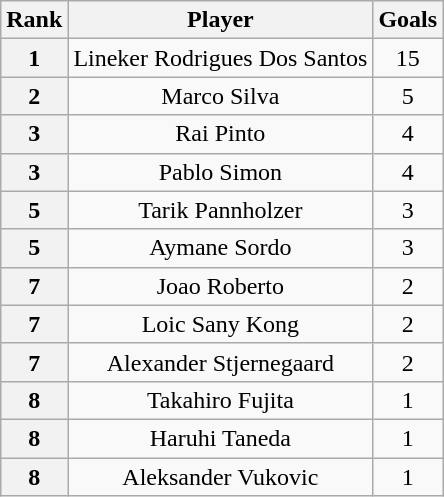<table class="wikitable" style="text-align:center">
<tr>
<th>Rank </th>
<th>Player</th>
<th>Goals</th>
</tr>
<tr>
<th>1</th>
<td>Lineker Rodrigues Dos Santos</td>
<td>15</td>
</tr>
<tr>
<th>2</th>
<td>Marco Silva</td>
<td>5</td>
</tr>
<tr>
<th>3</th>
<td>Rai Pinto</td>
<td>4</td>
</tr>
<tr>
<th>3</th>
<td>Pablo Simon</td>
<td>4</td>
</tr>
<tr>
<th>5</th>
<td>Tarik Pannholzer</td>
<td>3</td>
</tr>
<tr>
<th>5</th>
<td>Aymane Sordo</td>
<td>3</td>
</tr>
<tr>
<th>7</th>
<td>Joao Roberto</td>
<td>2</td>
</tr>
<tr>
<th>7</th>
<td>Loic Sany Kong</td>
<td>2</td>
</tr>
<tr>
<th>7</th>
<td>Alexander Stjernegaard</td>
<td>2</td>
</tr>
<tr>
<th>8</th>
<td>Takahiro Fujita</td>
<td>1</td>
</tr>
<tr>
<th>8</th>
<td>Haruhi Taneda</td>
<td>1</td>
</tr>
<tr>
<th>8</th>
<td>Aleksander Vukovic</td>
<td>1</td>
</tr>
</table>
